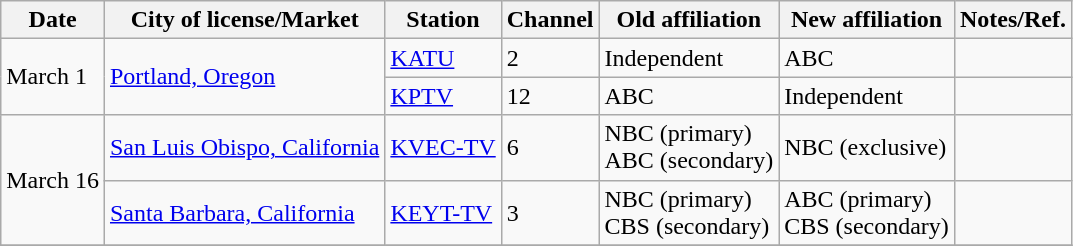<table class="wikitable sortable">
<tr>
<th>Date</th>
<th>City of license/Market</th>
<th>Station</th>
<th>Channel</th>
<th>Old affiliation</th>
<th>New affiliation</th>
<th>Notes/Ref.</th>
</tr>
<tr>
<td rowspan=2>March 1</td>
<td rowspan=2><a href='#'>Portland, Oregon</a></td>
<td><a href='#'>KATU</a></td>
<td>2</td>
<td>Independent</td>
<td>ABC</td>
<td></td>
</tr>
<tr>
<td><a href='#'>KPTV</a></td>
<td>12</td>
<td>ABC</td>
<td>Independent</td>
<td></td>
</tr>
<tr>
<td rowspan=2>March 16</td>
<td><a href='#'>San Luis Obispo, California</a></td>
<td><a href='#'>KVEC-TV</a></td>
<td>6</td>
<td>NBC (primary) <br> ABC (secondary)</td>
<td>NBC (exclusive)</td>
<td></td>
</tr>
<tr>
<td><a href='#'>Santa Barbara, California</a></td>
<td><a href='#'>KEYT-TV</a></td>
<td>3</td>
<td>NBC (primary) <br> CBS (secondary)</td>
<td>ABC (primary) <br> CBS (secondary)</td>
<td></td>
</tr>
<tr>
</tr>
</table>
